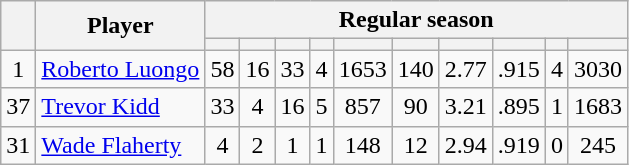<table class="wikitable plainrowheaders" style="text-align:center;">
<tr>
<th scope="col" rowspan="2"></th>
<th scope="col" rowspan="2">Player</th>
<th scope=colgroup colspan=10>Regular season</th>
</tr>
<tr>
<th scope="col"></th>
<th scope="col"></th>
<th scope="col"></th>
<th scope="col"></th>
<th scope="col"></th>
<th scope="col"></th>
<th scope="col"></th>
<th scope="col"></th>
<th scope="col"></th>
<th scope="col"></th>
</tr>
<tr>
<td scope="row">1</td>
<td align="left"><a href='#'>Roberto Luongo</a></td>
<td>58</td>
<td>16</td>
<td>33</td>
<td>4</td>
<td>1653</td>
<td>140</td>
<td>2.77</td>
<td>.915</td>
<td>4</td>
<td>3030</td>
</tr>
<tr>
<td scope="row">37</td>
<td align="left"><a href='#'>Trevor Kidd</a></td>
<td>33</td>
<td>4</td>
<td>16</td>
<td>5</td>
<td>857</td>
<td>90</td>
<td>3.21</td>
<td>.895</td>
<td>1</td>
<td>1683</td>
</tr>
<tr>
<td scope="row">31</td>
<td align="left"><a href='#'>Wade Flaherty</a></td>
<td>4</td>
<td>2</td>
<td>1</td>
<td>1</td>
<td>148</td>
<td>12</td>
<td>2.94</td>
<td>.919</td>
<td>0</td>
<td>245</td>
</tr>
</table>
